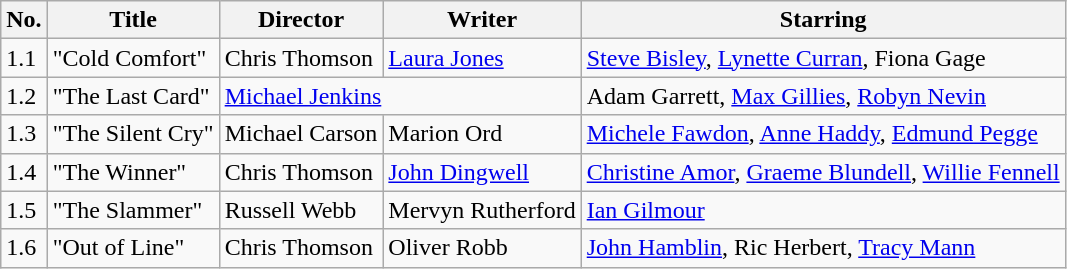<table class="wikitable">
<tr>
<th>No.</th>
<th>Title</th>
<th>Director</th>
<th>Writer</th>
<th>Starring</th>
</tr>
<tr>
<td>1.1</td>
<td>"Cold Comfort"</td>
<td>Chris Thomson</td>
<td><a href='#'>Laura Jones</a></td>
<td><a href='#'>Steve Bisley</a>, <a href='#'>Lynette Curran</a>, Fiona Gage</td>
</tr>
<tr>
<td>1.2</td>
<td>"The Last Card"</td>
<td colspan="2"><a href='#'>Michael Jenkins</a></td>
<td>Adam Garrett, <a href='#'>Max Gillies</a>, <a href='#'>Robyn Nevin</a></td>
</tr>
<tr>
<td>1.3</td>
<td>"The Silent Cry"</td>
<td>Michael Carson</td>
<td>Marion Ord</td>
<td><a href='#'>Michele Fawdon</a>, <a href='#'>Anne Haddy</a>, <a href='#'>Edmund Pegge</a></td>
</tr>
<tr>
<td>1.4</td>
<td>"The Winner"</td>
<td>Chris Thomson</td>
<td><a href='#'>John Dingwell</a></td>
<td><a href='#'>Christine Amor</a>, <a href='#'>Graeme Blundell</a>, <a href='#'>Willie Fennell</a></td>
</tr>
<tr>
<td>1.5</td>
<td>"The Slammer"</td>
<td>Russell Webb</td>
<td>Mervyn Rutherford</td>
<td><a href='#'>Ian Gilmour</a></td>
</tr>
<tr>
<td>1.6</td>
<td>"Out of Line"</td>
<td>Chris Thomson</td>
<td>Oliver Robb</td>
<td><a href='#'>John Hamblin</a>, Ric Herbert, <a href='#'>Tracy Mann</a></td>
</tr>
</table>
